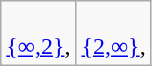<table class=wikitable>
<tr align=center>
<td><br><a href='#'>{∞,2}</a>, </td>
<td><br><a href='#'>{2,∞}</a>, </td>
</tr>
</table>
